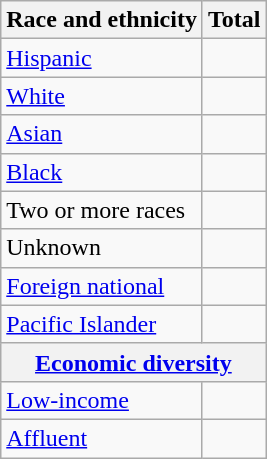<table class="wikitable floatright sortable collapsible"; text-align:right; font-size:80%;">
<tr>
<th>Race and ethnicity</th>
<th colspan="2" data-sort-type=number>Total</th>
</tr>
<tr>
<td><a href='#'>Hispanic</a></td>
<td align=right></td>
</tr>
<tr>
<td><a href='#'>White</a></td>
<td align=right></td>
</tr>
<tr>
<td><a href='#'>Asian</a></td>
<td align=right></td>
</tr>
<tr>
<td><a href='#'>Black</a></td>
<td align=right></td>
</tr>
<tr>
<td>Two or more races</td>
<td align=right></td>
</tr>
<tr>
<td>Unknown</td>
<td align=right></td>
</tr>
<tr>
<td><a href='#'>Foreign national</a></td>
<td align=right></td>
</tr>
<tr>
<td><a href='#'>Pacific Islander</a></td>
<td align=right></td>
</tr>
<tr>
<th colspan="4" data-sort-type=number><a href='#'>Economic diversity</a></th>
</tr>
<tr>
<td><a href='#'>Low-income</a></td>
<td align=right></td>
</tr>
<tr>
<td><a href='#'>Affluent</a></td>
<td align=right></td>
</tr>
</table>
